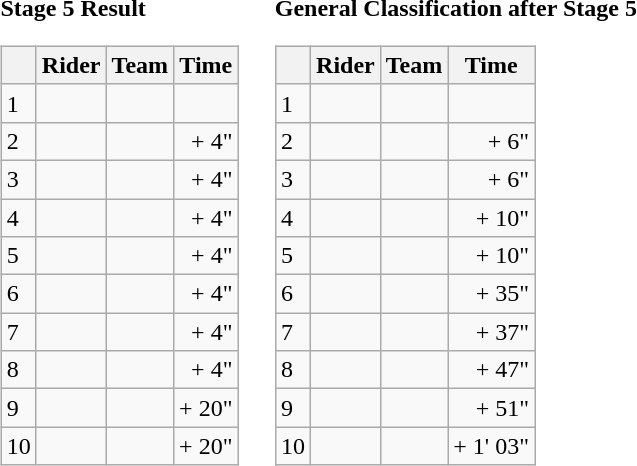<table>
<tr>
<td><strong>Stage 5 Result</strong><br><table class="wikitable">
<tr>
<th></th>
<th>Rider</th>
<th>Team</th>
<th>Time</th>
</tr>
<tr>
<td>1</td>
<td></td>
<td></td>
<td align="right"></td>
</tr>
<tr>
<td>2</td>
<td></td>
<td></td>
<td align="right">+ 4"</td>
</tr>
<tr>
<td>3</td>
<td> </td>
<td></td>
<td align="right">+ 4"</td>
</tr>
<tr>
<td>4</td>
<td></td>
<td></td>
<td align="right">+ 4"</td>
</tr>
<tr>
<td>5</td>
<td></td>
<td></td>
<td align="right">+ 4"</td>
</tr>
<tr>
<td>6</td>
<td></td>
<td></td>
<td align="right">+ 4"</td>
</tr>
<tr>
<td>7</td>
<td></td>
<td></td>
<td align="right">+ 4"</td>
</tr>
<tr>
<td>8</td>
<td></td>
<td></td>
<td align="right">+ 4"</td>
</tr>
<tr>
<td>9</td>
<td></td>
<td></td>
<td align="right">+ 20"</td>
</tr>
<tr>
<td>10</td>
<td></td>
<td></td>
<td align="right">+ 20"</td>
</tr>
</table>
</td>
<td></td>
<td><strong>General Classification after Stage 5</strong><br><table class="wikitable">
<tr>
<th></th>
<th>Rider</th>
<th>Team</th>
<th>Time</th>
</tr>
<tr>
<td>1</td>
<td> </td>
<td></td>
<td align="right"></td>
</tr>
<tr>
<td>2</td>
<td></td>
<td></td>
<td align="right">+ 6"</td>
</tr>
<tr>
<td>3</td>
<td></td>
<td></td>
<td align="right">+ 6"</td>
</tr>
<tr>
<td>4</td>
<td></td>
<td></td>
<td align="right">+ 10"</td>
</tr>
<tr>
<td>5</td>
<td></td>
<td></td>
<td align="right">+ 10"</td>
</tr>
<tr>
<td>6</td>
<td></td>
<td></td>
<td align="right">+ 35"</td>
</tr>
<tr>
<td>7</td>
<td></td>
<td></td>
<td align="right">+ 37"</td>
</tr>
<tr>
<td>8</td>
<td></td>
<td></td>
<td align="right">+ 47"</td>
</tr>
<tr>
<td>9</td>
<td></td>
<td></td>
<td align="right">+ 51"</td>
</tr>
<tr>
<td>10</td>
<td></td>
<td></td>
<td align="right">+ 1' 03"</td>
</tr>
</table>
</td>
</tr>
</table>
